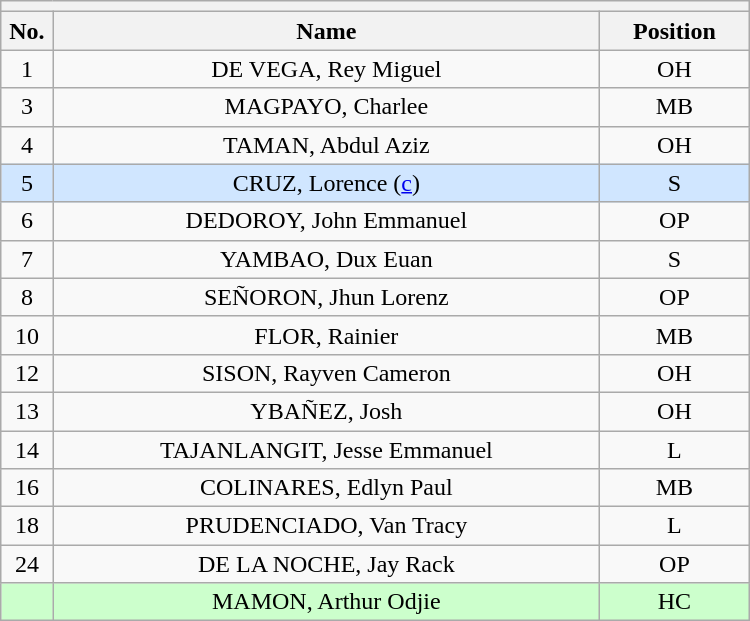<table class="wikitable mw-collapsible mw-collapsed" style="text-align:center; width:500px; border:none">
<tr>
<th style="text-align:center" colspan="3"></th>
</tr>
<tr>
<th style="width:7%">No.</th>
<th>Name</th>
<th style="width:20%">Position</th>
</tr>
<tr>
<td>1</td>
<td>DE VEGA, Rey Miguel</td>
<td>OH</td>
</tr>
<tr>
<td>3</td>
<td>MAGPAYO, Charlee</td>
<td>MB</td>
</tr>
<tr>
<td>4</td>
<td>TAMAN, Abdul Aziz</td>
<td>OH</td>
</tr>
<tr bgcolor=#D0E6FF>
<td>5</td>
<td>CRUZ, Lorence (<a href='#'>c</a>)</td>
<td>S</td>
</tr>
<tr>
<td>6</td>
<td>DEDOROY, John Emmanuel</td>
<td>OP</td>
</tr>
<tr>
<td>7</td>
<td>YAMBAO, Dux Euan</td>
<td>S</td>
</tr>
<tr>
<td>8</td>
<td>SEÑORON, Jhun Lorenz</td>
<td>OP</td>
</tr>
<tr>
<td>10</td>
<td>FLOR, Rainier</td>
<td>MB</td>
</tr>
<tr>
<td>12</td>
<td>SISON, Rayven Cameron</td>
<td>OH</td>
</tr>
<tr>
<td>13</td>
<td>YBAÑEZ, Josh</td>
<td>OH</td>
</tr>
<tr>
<td>14</td>
<td>TAJANLANGIT, Jesse Emmanuel</td>
<td>L</td>
</tr>
<tr>
<td>16</td>
<td>COLINARES, Edlyn Paul</td>
<td>MB</td>
</tr>
<tr>
<td>18</td>
<td>PRUDENCIADO, Van Tracy</td>
<td>L</td>
</tr>
<tr>
<td>24</td>
<td>DE LA NOCHE, Jay Rack</td>
<td>OP</td>
</tr>
<tr bgcolor=#CCFFCC>
<td></td>
<td>MAMON, Arthur Odjie</td>
<td>HC</td>
</tr>
</table>
